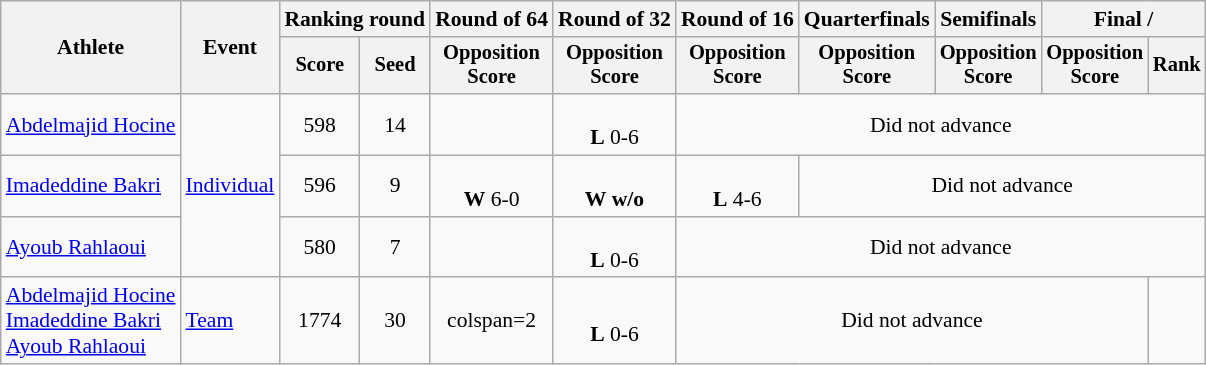<table class="wikitable" style="font-size:90%">
<tr>
<th rowspan=2>Athlete</th>
<th rowspan=2>Event</th>
<th colspan=2>Ranking round</th>
<th>Round of 64</th>
<th>Round of 32</th>
<th>Round of 16</th>
<th>Quarterfinals</th>
<th>Semifinals</th>
<th colspan=2>Final / </th>
</tr>
<tr style="font-size:95%">
<th>Score</th>
<th>Seed</th>
<th>Opposition<br>Score</th>
<th>Opposition<br>Score</th>
<th>Opposition<br>Score</th>
<th>Opposition<br>Score</th>
<th>Opposition<br>Score</th>
<th>Opposition<br>Score</th>
<th>Rank</th>
</tr>
<tr align=center>
<td align=left><a href='#'>Abdelmajid Hocine</a></td>
<td align=left rowspan=3><a href='#'>Individual</a></td>
<td>598</td>
<td>14</td>
<td></td>
<td><br><strong>L</strong> 0-6</td>
<td colspan="5">Did not advance</td>
</tr>
<tr align=center>
<td align=left><a href='#'>Imadeddine Bakri</a></td>
<td>596</td>
<td>9</td>
<td><br><strong>W</strong> 6-0</td>
<td><br><strong>W</strong> <strong>w/o</strong></td>
<td><br><strong>L</strong> 4-6</td>
<td colspan="4">Did not advance</td>
</tr>
<tr align=center>
<td align=left><a href='#'>Ayoub Rahlaoui</a></td>
<td>580</td>
<td>7</td>
<td></td>
<td><br><strong>L</strong> 0-6</td>
<td colspan="5">Did not advance</td>
</tr>
<tr align=center>
<td align=left><a href='#'>Abdelmajid Hocine</a><br><a href='#'>Imadeddine Bakri</a><br><a href='#'>Ayoub Rahlaoui</a></td>
<td align=left><a href='#'>Team</a></td>
<td>1774</td>
<td>30</td>
<td>colspan=2 </td>
<td><br><strong>L</strong> 0-6</td>
<td colspan="4">Did not advance</td>
</tr>
</table>
